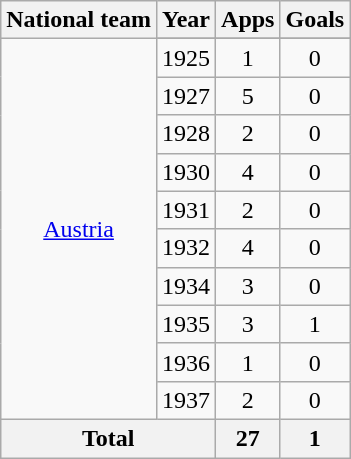<table class=wikitable style=text-align:center>
<tr>
<th>National team</th>
<th>Year</th>
<th>Apps</th>
<th>Goals</th>
</tr>
<tr>
<td rowspan=11><a href='#'>Austria</a></td>
</tr>
<tr>
<td>1925</td>
<td>1</td>
<td>0</td>
</tr>
<tr>
<td>1927</td>
<td>5</td>
<td>0</td>
</tr>
<tr>
<td>1928</td>
<td>2</td>
<td>0</td>
</tr>
<tr>
<td>1930</td>
<td>4</td>
<td>0</td>
</tr>
<tr>
<td>1931</td>
<td>2</td>
<td>0</td>
</tr>
<tr>
<td>1932</td>
<td>4</td>
<td>0</td>
</tr>
<tr>
<td>1934</td>
<td>3</td>
<td>0</td>
</tr>
<tr>
<td>1935</td>
<td>3</td>
<td>1</td>
</tr>
<tr>
<td>1936</td>
<td>1</td>
<td>0</td>
</tr>
<tr>
<td>1937</td>
<td>2</td>
<td>0</td>
</tr>
<tr>
<th colspan=2>Total</th>
<th>27</th>
<th>1</th>
</tr>
</table>
